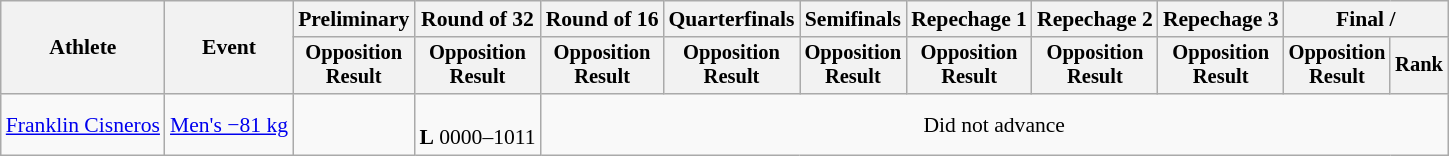<table class="wikitable" style="font-size:90%">
<tr>
<th rowspan="2">Athlete</th>
<th rowspan="2">Event</th>
<th>Preliminary</th>
<th>Round of 32</th>
<th>Round of 16</th>
<th>Quarterfinals</th>
<th>Semifinals</th>
<th>Repechage 1</th>
<th>Repechage 2</th>
<th>Repechage 3</th>
<th colspan=2>Final / </th>
</tr>
<tr style="font-size:95%">
<th>Opposition<br>Result</th>
<th>Opposition<br>Result</th>
<th>Opposition<br>Result</th>
<th>Opposition<br>Result</th>
<th>Opposition<br>Result</th>
<th>Opposition<br>Result</th>
<th>Opposition<br>Result</th>
<th>Opposition<br>Result</th>
<th>Opposition<br>Result</th>
<th>Rank</th>
</tr>
<tr align=center>
<td align=left><a href='#'>Franklin Cisneros</a></td>
<td align=left><a href='#'>Men's −81 kg</a></td>
<td></td>
<td><br><strong>L</strong> 0000–1011</td>
<td colspan=8>Did not advance</td>
</tr>
</table>
